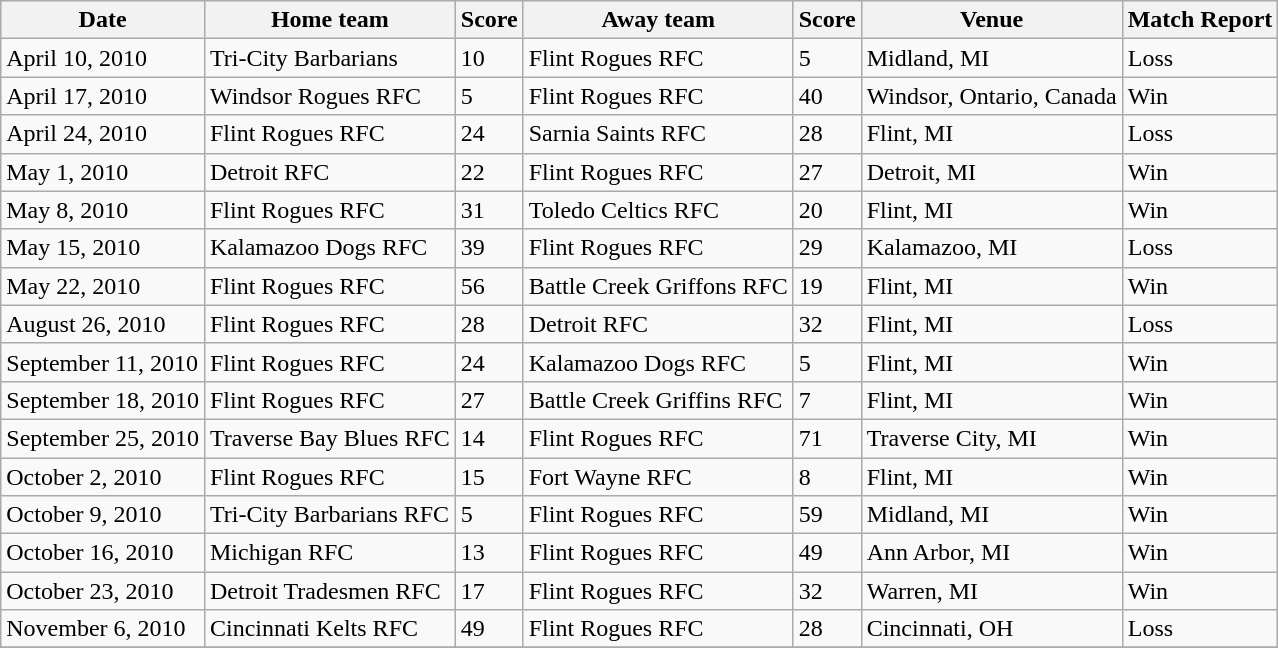<table class="wikitable">
<tr>
<th>Date</th>
<th>Home team</th>
<th>Score</th>
<th>Away team</th>
<th>Score</th>
<th>Venue</th>
<th>Match Report</th>
</tr>
<tr>
<td>April 10, 2010</td>
<td>Tri-City Barbarians</td>
<td>10</td>
<td>Flint Rogues RFC</td>
<td>5</td>
<td>Midland, MI</td>
<td>Loss</td>
</tr>
<tr>
<td>April 17, 2010</td>
<td>Windsor Rogues RFC</td>
<td>5</td>
<td>Flint Rogues RFC</td>
<td>40</td>
<td>Windsor, Ontario, Canada</td>
<td>Win</td>
</tr>
<tr>
<td>April 24, 2010</td>
<td>Flint Rogues RFC</td>
<td>24</td>
<td>Sarnia Saints RFC</td>
<td>28</td>
<td>Flint, MI</td>
<td>Loss</td>
</tr>
<tr>
<td>May 1, 2010</td>
<td>Detroit RFC</td>
<td>22</td>
<td>Flint Rogues RFC</td>
<td>27</td>
<td>Detroit, MI</td>
<td>Win</td>
</tr>
<tr>
<td>May 8, 2010</td>
<td>Flint Rogues RFC</td>
<td>31</td>
<td>Toledo Celtics RFC</td>
<td>20</td>
<td>Flint, MI</td>
<td>Win</td>
</tr>
<tr>
<td>May 15, 2010</td>
<td>Kalamazoo Dogs RFC</td>
<td>39</td>
<td>Flint Rogues RFC</td>
<td>29</td>
<td>Kalamazoo, MI</td>
<td>Loss</td>
</tr>
<tr>
<td>May 22, 2010</td>
<td>Flint Rogues RFC</td>
<td>56</td>
<td>Battle Creek Griffons RFC</td>
<td>19</td>
<td>Flint, MI</td>
<td>Win</td>
</tr>
<tr>
<td>August 26, 2010</td>
<td>Flint Rogues RFC</td>
<td>28</td>
<td>Detroit RFC</td>
<td>32</td>
<td>Flint, MI</td>
<td>Loss</td>
</tr>
<tr>
<td>September 11, 2010</td>
<td>Flint Rogues RFC</td>
<td>24</td>
<td>Kalamazoo Dogs RFC</td>
<td>5</td>
<td>Flint, MI</td>
<td>Win</td>
</tr>
<tr>
<td>September 18, 2010</td>
<td>Flint Rogues RFC</td>
<td>27</td>
<td>Battle Creek Griffins RFC</td>
<td>7</td>
<td>Flint, MI</td>
<td>Win</td>
</tr>
<tr>
<td>September 25, 2010</td>
<td>Traverse Bay Blues RFC</td>
<td>14</td>
<td>Flint Rogues RFC</td>
<td>71</td>
<td>Traverse City, MI</td>
<td>Win</td>
</tr>
<tr>
<td>October 2, 2010</td>
<td>Flint Rogues RFC</td>
<td>15</td>
<td>Fort Wayne RFC</td>
<td>8</td>
<td>Flint, MI</td>
<td>Win</td>
</tr>
<tr>
<td>October 9, 2010</td>
<td>Tri-City Barbarians RFC</td>
<td>5</td>
<td>Flint Rogues RFC</td>
<td>59</td>
<td>Midland, MI</td>
<td>Win</td>
</tr>
<tr>
<td>October 16, 2010</td>
<td>Michigan RFC</td>
<td>13</td>
<td>Flint Rogues RFC</td>
<td>49</td>
<td>Ann Arbor, MI</td>
<td>Win</td>
</tr>
<tr>
<td>October 23, 2010</td>
<td>Detroit Tradesmen RFC</td>
<td>17</td>
<td>Flint Rogues RFC</td>
<td>32</td>
<td>Warren, MI</td>
<td>Win</td>
</tr>
<tr>
<td>November 6, 2010</td>
<td>Cincinnati Kelts RFC</td>
<td>49</td>
<td>Flint Rogues RFC</td>
<td>28</td>
<td>Cincinnati, OH</td>
<td>Loss</td>
</tr>
<tr>
</tr>
</table>
